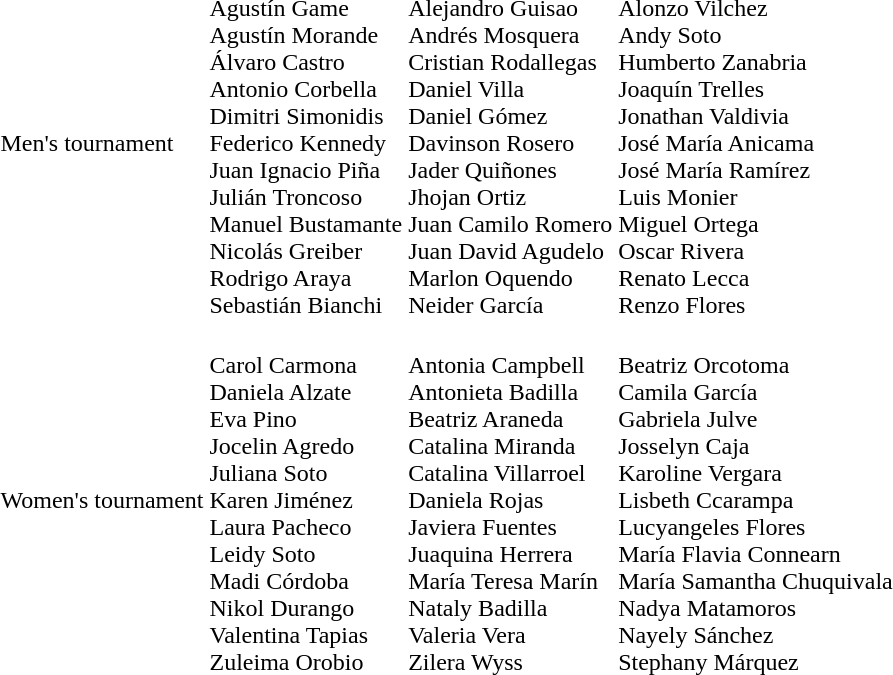<table>
<tr>
<td>Men's tournament</td>
<td><br>Agustín Game<br>Agustín Morande<br>Álvaro Castro<br>Antonio Corbella<br>Dimitri Simonidis<br>Federico Kennedy<br>Juan Ignacio Piña<br>Julián Troncoso<br>Manuel Bustamante<br>Nicolás Greiber<br>Rodrigo Araya<br>Sebastián Bianchi</td>
<td><br>Alejandro Guisao<br>Andrés Mosquera<br>Cristian Rodallegas<br>Daniel Villa<br>Daniel Gómez<br>Davinson Rosero<br>Jader Quiñones<br>Jhojan Ortiz<br>Juan Camilo Romero<br>Juan David Agudelo<br>Marlon Oquendo<br>Neider García</td>
<td><br>Alonzo Vilchez<br>Andy Soto<br>Humberto Zanabria<br>Joaquín Trelles<br>Jonathan Valdivia<br>José María Anicama<br>José María Ramírez<br>Luis Monier<br>Miguel Ortega<br>Oscar Rivera<br>Renato Lecca<br>Renzo Flores</td>
</tr>
<tr>
<td>Women's tournament</td>
<td><br>Carol Carmona<br>Daniela Alzate<br>Eva Pino<br>Jocelin Agredo<br>Juliana Soto<br>Karen Jiménez<br>Laura Pacheco<br>Leidy Soto<br>Madi Córdoba<br>Nikol Durango<br>Valentina Tapias<br>Zuleima Orobio</td>
<td><br>Antonia Campbell<br>Antonieta Badilla<br>Beatriz Araneda<br>Catalina Miranda<br>Catalina Villarroel<br>Daniela Rojas<br>Javiera Fuentes<br>Juaquina Herrera<br>María Teresa Marín<br>Nataly Badilla<br>Valeria Vera<br>Zilera Wyss</td>
<td><br>Beatriz Orcotoma<br>Camila García<br>Gabriela Julve<br>Josselyn Caja<br>Karoline Vergara<br>Lisbeth Ccarampa<br>Lucyangeles Flores<br>María Flavia Connearn<br>María Samantha Chuquivala<br>Nadya Matamoros<br>Nayely Sánchez<br>Stephany Márquez</td>
</tr>
<tr>
</tr>
</table>
